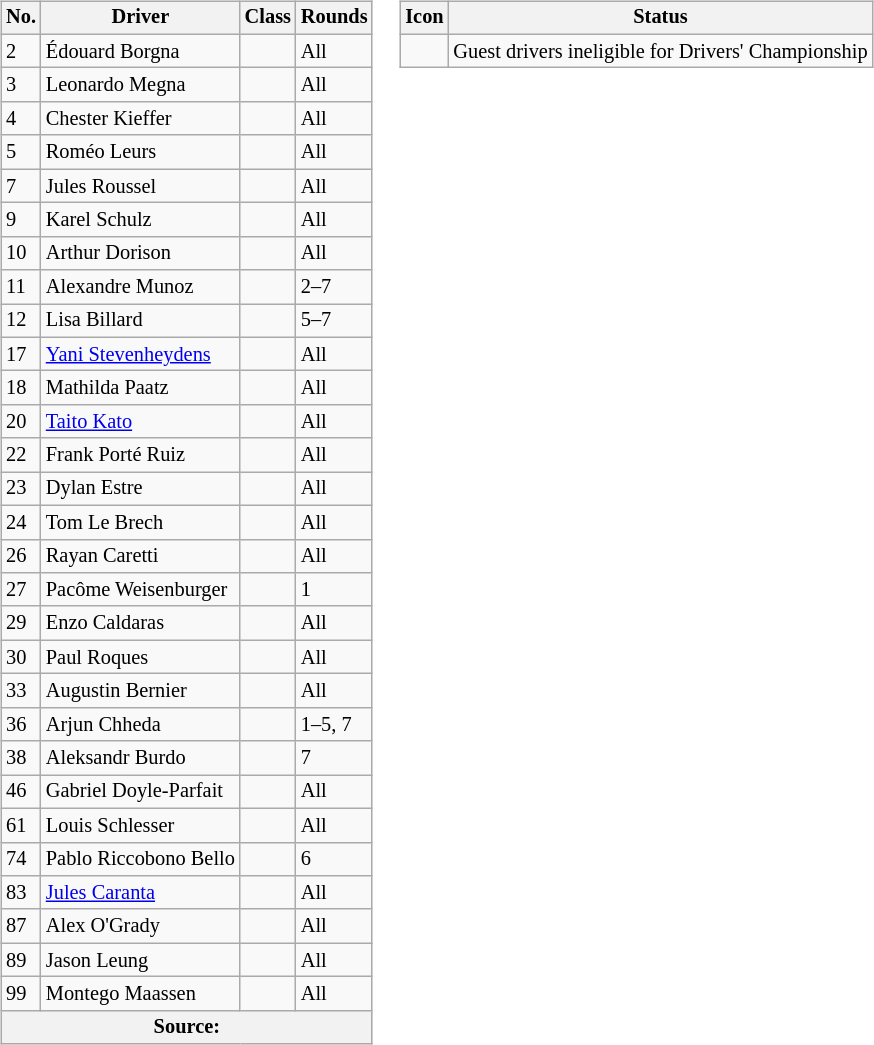<table>
<tr>
<td><br><table class="wikitable" style="font-size: 85%">
<tr>
<th>No.</th>
<th>Driver</th>
<th>Class</th>
<th>Rounds</th>
</tr>
<tr>
<td>2</td>
<td> Édouard Borgna</td>
<td></td>
<td>All</td>
</tr>
<tr>
<td>3</td>
<td> Leonardo Megna</td>
<td></td>
<td>All</td>
</tr>
<tr>
<td>4</td>
<td> Chester Kieffer</td>
<td></td>
<td>All</td>
</tr>
<tr>
<td>5</td>
<td> Roméo Leurs</td>
<td></td>
<td>All</td>
</tr>
<tr>
<td>7</td>
<td> Jules Roussel</td>
<td></td>
<td>All</td>
</tr>
<tr>
<td>9</td>
<td> Karel Schulz</td>
<td></td>
<td>All</td>
</tr>
<tr>
<td>10</td>
<td> Arthur Dorison</td>
<td></td>
<td>All</td>
</tr>
<tr>
<td>11</td>
<td> Alexandre Munoz</td>
<td></td>
<td>2–7</td>
</tr>
<tr>
<td>12</td>
<td> Lisa Billard</td>
<td style="text-align:center"></td>
<td>5–7</td>
</tr>
<tr>
<td>17</td>
<td> <a href='#'>Yani Stevenheydens</a></td>
<td></td>
<td>All</td>
</tr>
<tr>
<td>18</td>
<td> Mathilda Paatz</td>
<td></td>
<td>All</td>
</tr>
<tr>
<td>20</td>
<td> <a href='#'>Taito Kato</a></td>
<td></td>
<td>All</td>
</tr>
<tr>
<td>22</td>
<td> Frank Porté Ruiz</td>
<td></td>
<td>All</td>
</tr>
<tr>
<td>23</td>
<td> Dylan Estre</td>
<td></td>
<td>All</td>
</tr>
<tr>
<td>24</td>
<td> Tom Le Brech</td>
<td></td>
<td>All</td>
</tr>
<tr>
<td>26</td>
<td> Rayan Caretti</td>
<td></td>
<td>All</td>
</tr>
<tr>
<td>27</td>
<td nowrap> Pacôme Weisenburger</td>
<td></td>
<td>1</td>
</tr>
<tr>
<td>29</td>
<td> Enzo Caldaras</td>
<td></td>
<td>All</td>
</tr>
<tr>
<td>30</td>
<td> Paul Roques</td>
<td></td>
<td>All</td>
</tr>
<tr>
<td>33</td>
<td> Augustin Bernier</td>
<td></td>
<td>All</td>
</tr>
<tr>
<td>36</td>
<td> Arjun Chheda</td>
<td></td>
<td>1–5, 7</td>
</tr>
<tr>
<td>38</td>
<td> Aleksandr Burdo</td>
<td style="text-align:center"></td>
<td>7</td>
</tr>
<tr>
<td>46</td>
<td> Gabriel Doyle-Parfait</td>
<td></td>
<td>All</td>
</tr>
<tr>
<td>61</td>
<td> Louis Schlesser</td>
<td></td>
<td>All</td>
</tr>
<tr>
<td>74</td>
<td> Pablo Riccobono Bello</td>
<td style="text-align:center"></td>
<td>6</td>
</tr>
<tr>
<td>83</td>
<td> <a href='#'>Jules Caranta</a></td>
<td></td>
<td>All</td>
</tr>
<tr>
<td>87</td>
<td> Alex O'Grady</td>
<td></td>
<td>All</td>
</tr>
<tr>
<td>89</td>
<td> Jason Leung</td>
<td></td>
<td>All</td>
</tr>
<tr>
<td>99</td>
<td> Montego Maassen</td>
<td></td>
<td>All</td>
</tr>
<tr>
<th colspan=4>Source:</th>
</tr>
</table>
</td>
<td style="vertical-align:top"><br><table class="wikitable" style="font-size: 85%">
<tr>
<th>Icon</th>
<th>Status</th>
</tr>
<tr>
<td style="text-align:center"></td>
<td>Guest drivers ineligible for Drivers' Championship</td>
</tr>
</table>
</td>
</tr>
</table>
